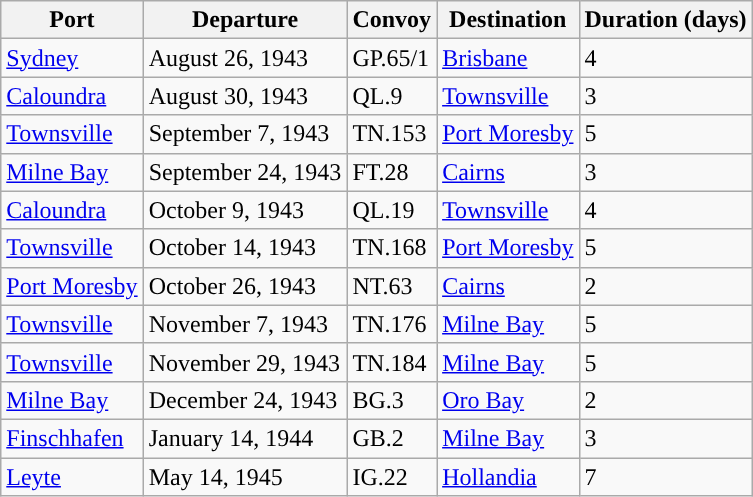<table class="wikitable sortable">
<tr>
<th>Port</th>
<th>Departure</th>
<th>Convoy</th>
<th>Destination</th>
<th>Duration (days)</th>
</tr>
<tr>
<td><a href='#'>Sydney</a></td>
<td>August 26, 1943</td>
<td>GP.65/1</td>
<td><a href='#'>Brisbane</a></td>
<td>4</td>
</tr>
<tr>
<td><a href='#'>Caloundra</a></td>
<td>August 30, 1943</td>
<td>QL.9</td>
<td><a href='#'>Townsville</a></td>
<td>3</td>
</tr>
<tr>
<td><a href='#'>Townsville</a></td>
<td>September 7, 1943</td>
<td>TN.153</td>
<td><a href='#'>Port Moresby</a></td>
<td>5</td>
</tr>
<tr>
<td><a href='#'>Milne Bay</a></td>
<td>September 24, 1943</td>
<td>FT.28</td>
<td><a href='#'>Cairns</a></td>
<td>3</td>
</tr>
<tr>
<td><a href='#'>Caloundra</a></td>
<td>October 9, 1943</td>
<td>QL.19</td>
<td><a href='#'>Townsville</a></td>
<td>4</td>
</tr>
<tr>
<td><a href='#'>Townsville</a></td>
<td>October 14, 1943</td>
<td>TN.168</td>
<td><a href='#'>Port Moresby</a></td>
<td>5</td>
</tr>
<tr>
<td><a href='#'>Port Moresby</a></td>
<td>October 26, 1943</td>
<td>NT.63</td>
<td><a href='#'>Cairns</a></td>
<td>2</td>
</tr>
<tr>
<td><a href='#'>Townsville</a></td>
<td>November 7, 1943</td>
<td>TN.176</td>
<td><a href='#'>Milne Bay</a></td>
<td>5</td>
</tr>
<tr>
<td><a href='#'>Townsville</a></td>
<td>November 29, 1943</td>
<td>TN.184</td>
<td><a href='#'>Milne Bay</a></td>
<td>5</td>
</tr>
<tr>
<td><a href='#'>Milne Bay</a></td>
<td>December 24, 1943</td>
<td>BG.3</td>
<td><a href='#'>Oro Bay</a></td>
<td>2</td>
</tr>
<tr>
<td><a href='#'>Finschhafen</a></td>
<td>January 14, 1944</td>
<td>GB.2</td>
<td><a href='#'>Milne Bay</a></td>
<td>3</td>
</tr>
<tr>
<td><a href='#'>Leyte</a></td>
<td>May 14, 1945</td>
<td>IG.22</td>
<td><a href='#'>Hollandia</a></td>
<td>7</td>
</tr>
</table>
